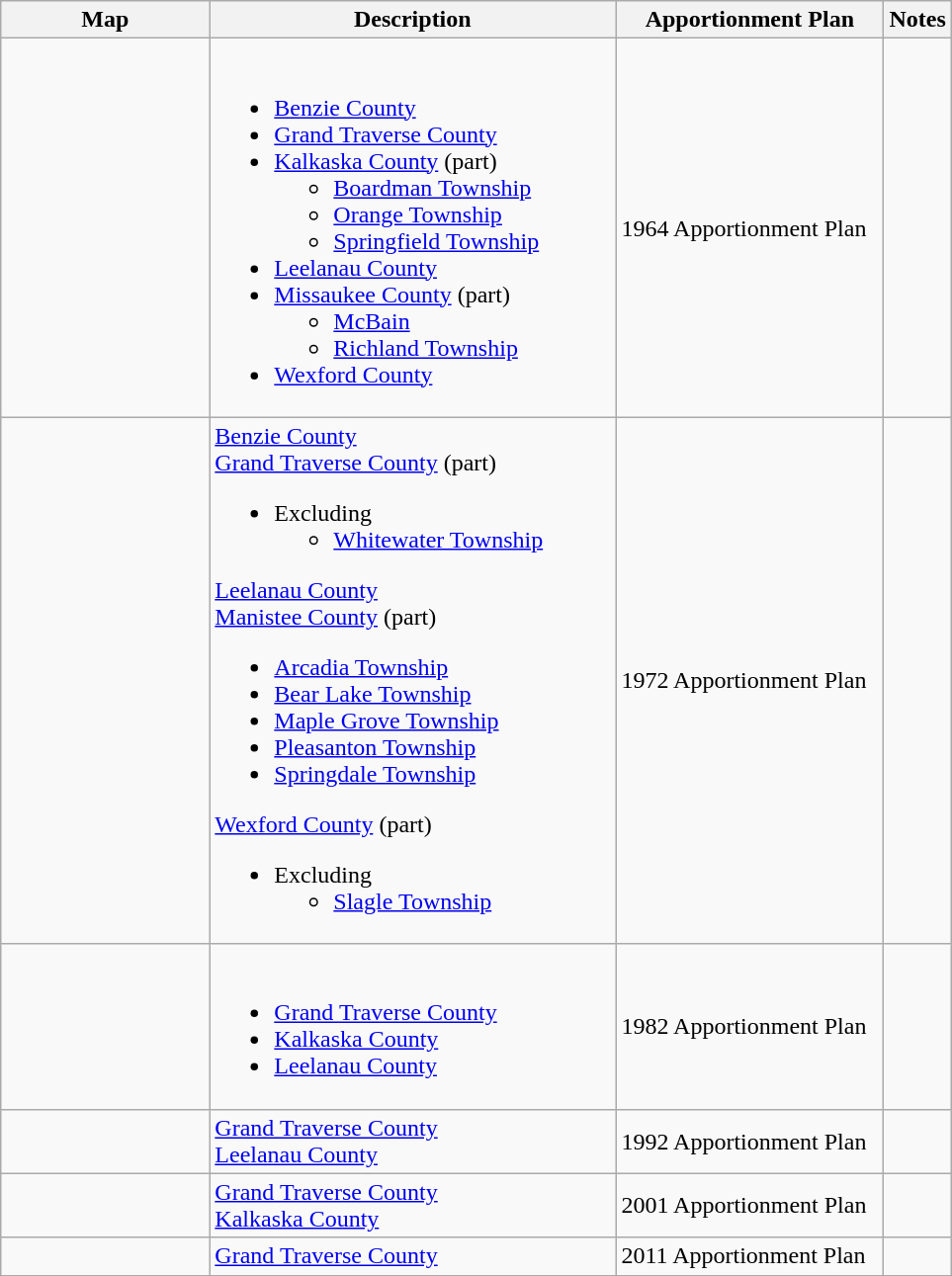<table class="wikitable sortable">
<tr>
<th style="width:100pt;">Map</th>
<th style="width:200pt;">Description</th>
<th style="width:130pt;">Apportionment Plan</th>
<th style="width:15pt;">Notes</th>
</tr>
<tr>
<td></td>
<td><br><ul><li><a href='#'>Benzie County</a></li><li><a href='#'>Grand Traverse County</a></li><li><a href='#'>Kalkaska County</a> (part)<ul><li><a href='#'>Boardman Township</a></li><li><a href='#'>Orange Township</a></li><li><a href='#'>Springfield Township</a></li></ul></li><li><a href='#'>Leelanau County</a></li><li><a href='#'>Missaukee County</a> (part)<ul><li><a href='#'>McBain</a></li><li><a href='#'>Richland Township</a></li></ul></li><li><a href='#'>Wexford County</a></li></ul></td>
<td>1964 Apportionment Plan</td>
<td></td>
</tr>
<tr>
<td></td>
<td><a href='#'>Benzie County</a><br><a href='#'>Grand Traverse County</a> (part)<ul><li>Excluding<ul><li><a href='#'>Whitewater Township</a></li></ul></li></ul><a href='#'>Leelanau County</a><br><a href='#'>Manistee County</a> (part)<ul><li><a href='#'>Arcadia Township</a></li><li><a href='#'>Bear Lake Township</a></li><li><a href='#'>Maple Grove Township</a></li><li><a href='#'>Pleasanton Township</a></li><li><a href='#'>Springdale Township</a></li></ul><a href='#'>Wexford County</a> (part)<ul><li>Excluding<ul><li><a href='#'>Slagle Township</a></li></ul></li></ul></td>
<td>1972 Apportionment Plan</td>
<td></td>
</tr>
<tr>
<td></td>
<td><br><ul><li><a href='#'>Grand Traverse County</a></li><li><a href='#'>Kalkaska County</a></li><li><a href='#'>Leelanau County</a></li></ul></td>
<td>1982 Apportionment Plan</td>
<td></td>
</tr>
<tr>
<td></td>
<td><a href='#'>Grand Traverse County</a><br><a href='#'>Leelanau County</a></td>
<td>1992 Apportionment Plan</td>
<td></td>
</tr>
<tr>
<td></td>
<td><a href='#'>Grand Traverse County</a><br><a href='#'>Kalkaska County</a></td>
<td>2001 Apportionment Plan</td>
<td></td>
</tr>
<tr>
<td></td>
<td><a href='#'>Grand Traverse County</a></td>
<td>2011 Apportionment Plan</td>
<td></td>
</tr>
<tr>
</tr>
</table>
